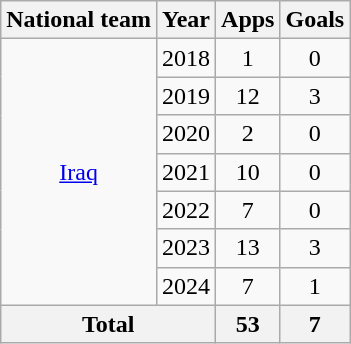<table class="wikitable" style="text-align:center">
<tr>
<th>National team</th>
<th>Year</th>
<th>Apps</th>
<th>Goals</th>
</tr>
<tr>
<td rowspan="7"><a href='#'>Iraq</a></td>
<td>2018</td>
<td>1</td>
<td>0</td>
</tr>
<tr>
<td>2019</td>
<td>12</td>
<td>3</td>
</tr>
<tr>
<td>2020</td>
<td>2</td>
<td>0</td>
</tr>
<tr>
<td>2021</td>
<td>10</td>
<td>0</td>
</tr>
<tr>
<td>2022</td>
<td>7</td>
<td>0</td>
</tr>
<tr>
<td>2023</td>
<td>13</td>
<td>3</td>
</tr>
<tr>
<td>2024</td>
<td>7</td>
<td>1</td>
</tr>
<tr>
<th colspan="2">Total</th>
<th>53</th>
<th>7</th>
</tr>
</table>
